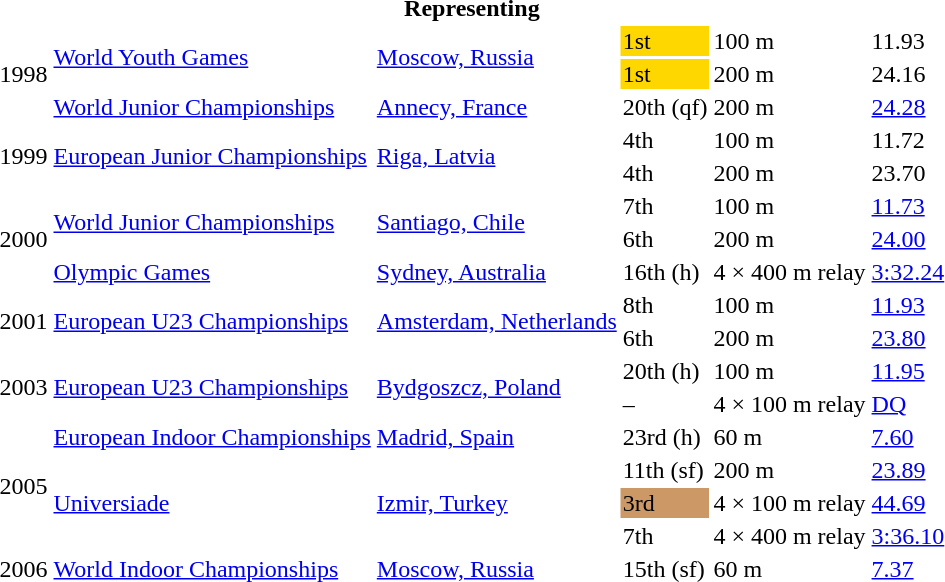<table>
<tr>
<th colspan="6">Representing </th>
</tr>
<tr>
<td rowspan=3>1998</td>
<td rowspan=2><a href='#'>World Youth Games</a></td>
<td rowspan=2><a href='#'>Moscow, Russia</a></td>
<td bgcolor=gold>1st</td>
<td>100 m</td>
<td>11.93</td>
</tr>
<tr>
<td bgcolor=gold>1st</td>
<td>200 m</td>
<td>24.16</td>
</tr>
<tr>
<td><a href='#'>World Junior Championships</a></td>
<td><a href='#'>Annecy, France</a></td>
<td>20th (qf)</td>
<td>200 m</td>
<td><a href='#'>24.28</a></td>
</tr>
<tr>
<td rowspan=2>1999</td>
<td rowspan=2><a href='#'>European Junior Championships</a></td>
<td rowspan=2><a href='#'>Riga, Latvia</a></td>
<td>4th</td>
<td>100 m</td>
<td>11.72</td>
</tr>
<tr>
<td>4th</td>
<td>200 m</td>
<td>23.70</td>
</tr>
<tr>
<td rowspan=3>2000</td>
<td rowspan=2><a href='#'>World Junior Championships</a></td>
<td rowspan=2><a href='#'>Santiago, Chile</a></td>
<td>7th</td>
<td>100 m</td>
<td><a href='#'>11.73</a></td>
</tr>
<tr>
<td>6th</td>
<td>200 m</td>
<td><a href='#'>24.00</a></td>
</tr>
<tr>
<td><a href='#'>Olympic Games</a></td>
<td><a href='#'>Sydney, Australia</a></td>
<td>16th (h)</td>
<td>4 × 400 m relay</td>
<td><a href='#'>3:32.24</a></td>
</tr>
<tr>
<td rowspan=2>2001</td>
<td rowspan=2><a href='#'>European U23 Championships</a></td>
<td rowspan=2><a href='#'>Amsterdam, Netherlands</a></td>
<td>8th</td>
<td>100 m</td>
<td><a href='#'>11.93</a></td>
</tr>
<tr>
<td>6th</td>
<td>200 m</td>
<td><a href='#'>23.80</a></td>
</tr>
<tr>
<td rowspan=2>2003</td>
<td rowspan=2><a href='#'>European U23 Championships</a></td>
<td rowspan=2><a href='#'>Bydgoszcz, Poland</a></td>
<td>20th (h)</td>
<td>100 m</td>
<td><a href='#'>11.95</a></td>
</tr>
<tr>
<td>–</td>
<td>4 × 100 m relay</td>
<td><a href='#'>DQ</a></td>
</tr>
<tr>
<td rowspan=4>2005</td>
<td><a href='#'>European Indoor Championships</a></td>
<td><a href='#'>Madrid, Spain</a></td>
<td>23rd (h)</td>
<td>60 m</td>
<td><a href='#'>7.60</a></td>
</tr>
<tr>
<td rowspan=3><a href='#'>Universiade</a></td>
<td rowspan=3><a href='#'>Izmir, Turkey</a></td>
<td>11th (sf)</td>
<td>200 m</td>
<td><a href='#'>23.89</a></td>
</tr>
<tr>
<td bgcolor=cc9966>3rd</td>
<td>4 × 100 m relay</td>
<td><a href='#'>44.69</a></td>
</tr>
<tr>
<td>7th</td>
<td>4 × 400 m relay</td>
<td><a href='#'>3:36.10</a></td>
</tr>
<tr>
<td>2006</td>
<td><a href='#'>World Indoor Championships</a></td>
<td><a href='#'>Moscow, Russia</a></td>
<td>15th (sf)</td>
<td>60 m</td>
<td><a href='#'>7.37</a></td>
</tr>
</table>
